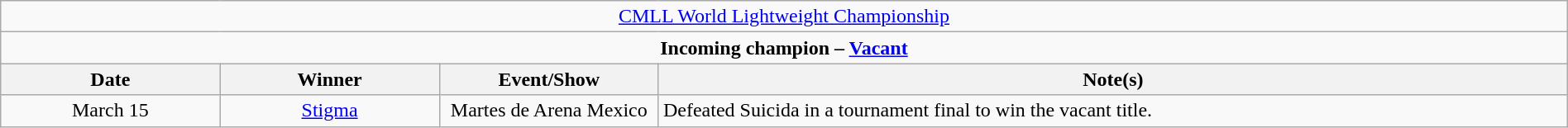<table class="wikitable" style="text-align:center; width:100%;">
<tr>
<td colspan="4" style="text-align: center;"><a href='#'>CMLL World Lightweight Championship</a></td>
</tr>
<tr>
<td colspan="4" style="text-align: center;"><strong>Incoming champion – <a href='#'>Vacant</a></strong></td>
</tr>
<tr>
<th width=14%>Date</th>
<th width=14%>Winner</th>
<th width=14%>Event/Show</th>
<th width=58%>Note(s)</th>
</tr>
<tr>
<td>March 15</td>
<td><a href='#'>Stigma</a></td>
<td>Martes de Arena Mexico</td>
<td align=left>Defeated Suicida in a tournament final to win the vacant title.</td>
</tr>
</table>
